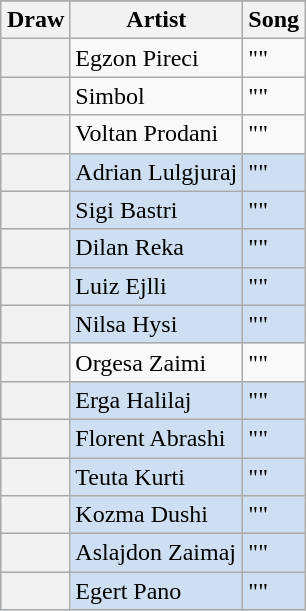<table class="sortable wikitable plainrowheaders" style="margin: 1em auto 1em auto;">
<tr>
</tr>
<tr>
<th>Draw</th>
<th>Artist</th>
<th>Song</th>
</tr>
<tr>
<th scope="row"></th>
<td>Egzon Pireci</td>
<td>""</td>
</tr>
<tr>
<th scope="row"></th>
<td>Simbol</td>
<td>""</td>
</tr>
<tr>
<th scope="row"></th>
<td>Voltan Prodani</td>
<td>""</td>
</tr>
<tr style="background:#CEDFF2;">
<th scope="row"></th>
<td>Adrian Lulgjuraj</td>
<td>""</td>
</tr>
<tr style="background:#CEDFF2;">
<th scope="row"></th>
<td>Sigi Bastri</td>
<td>""</td>
</tr>
<tr style="background:#CEDFF2;">
<th scope="row"></th>
<td>Dilan Reka</td>
<td>""</td>
</tr>
<tr style="background:#CEDFF2;">
<th scope="row"></th>
<td>Luiz Ejlli</td>
<td>""</td>
</tr>
<tr style="background:#CEDFF2;">
<th scope="row"></th>
<td>Nilsa Hysi</td>
<td>""</td>
</tr>
<tr>
<th scope="row"></th>
<td>Orgesa Zaimi</td>
<td>""</td>
</tr>
<tr style="background:#CEDFF2;">
<th scope="row"></th>
<td>Erga Halilaj</td>
<td>""</td>
</tr>
<tr style="background:#CEDFF2;">
<th scope="row"></th>
<td>Florent Abrashi</td>
<td>""</td>
</tr>
<tr style="background:#CEDFF2;">
<th scope="row"></th>
<td>Teuta Kurti</td>
<td>""</td>
</tr>
<tr style="background:#CEDFF2;">
<th scope="row"></th>
<td>Kozma Dushi</td>
<td>""</td>
</tr>
<tr style="background:#CEDFF2;">
<th scope="row"></th>
<td>Aslajdon Zaimaj</td>
<td>""</td>
</tr>
<tr style="background:#CEDFF2;">
<th scope="row"></th>
<td>Egert Pano</td>
<td>""</td>
</tr>
</table>
